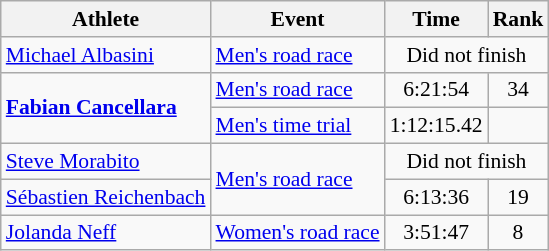<table class="wikitable" style="font-size:90%">
<tr>
<th>Athlete</th>
<th>Event</th>
<th>Time</th>
<th>Rank</th>
</tr>
<tr align=center>
<td align=left><a href='#'>Michael Albasini</a></td>
<td align=left><a href='#'>Men's road race</a></td>
<td colspan=2>Did not finish</td>
</tr>
<tr align=center>
<td align=left rowspan=2><strong><a href='#'>Fabian Cancellara</a></strong></td>
<td align=left><a href='#'>Men's road race</a></td>
<td>6:21:54</td>
<td>34</td>
</tr>
<tr align=center>
<td align=left><a href='#'>Men's time trial</a></td>
<td>1:12:15.42</td>
<td></td>
</tr>
<tr align=center>
<td align=left><a href='#'>Steve Morabito</a></td>
<td align=left rowspan=2><a href='#'>Men's road race</a></td>
<td colspan=2>Did not finish</td>
</tr>
<tr align=center>
<td align=left><a href='#'>Sébastien Reichenbach</a></td>
<td>6:13:36</td>
<td>19</td>
</tr>
<tr align=center>
<td align=left><a href='#'>Jolanda Neff</a></td>
<td align=left><a href='#'>Women's road race</a></td>
<td>3:51:47</td>
<td>8</td>
</tr>
</table>
